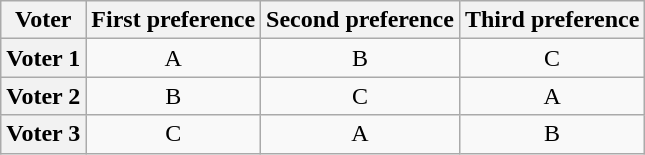<table class="wikitable" style="text-align: center;">
<tr>
<th>Voter</th>
<th>First preference</th>
<th>Second preference</th>
<th>Third preference</th>
</tr>
<tr>
<th>Voter 1</th>
<td>A</td>
<td>B</td>
<td>C</td>
</tr>
<tr>
<th>Voter 2</th>
<td>B</td>
<td>C</td>
<td>A</td>
</tr>
<tr>
<th>Voter 3</th>
<td>C</td>
<td>A</td>
<td>B</td>
</tr>
</table>
